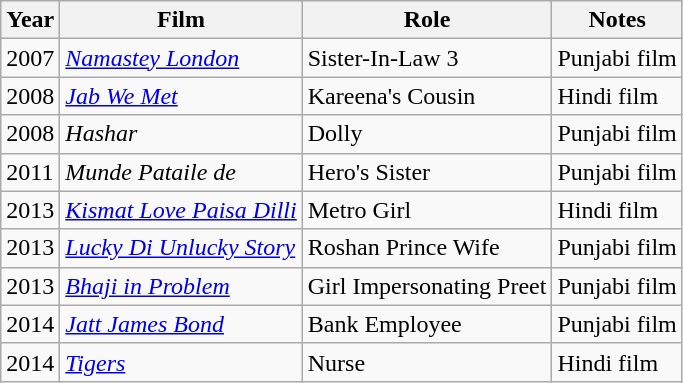<table class="wikitable sortable">
<tr>
<th>Year</th>
<th>Film</th>
<th>Role</th>
<th>Notes</th>
</tr>
<tr>
<td>2007</td>
<td><em><a href='#'>Namastey London</a></em></td>
<td>Sister-In-Law 3</td>
<td>Punjabi film</td>
</tr>
<tr>
<td>2008</td>
<td><em><a href='#'>Jab We Met</a></em></td>
<td>Kareena's Cousin</td>
<td>Hindi film</td>
</tr>
<tr>
<td>2008</td>
<td><em>Hashar</em></td>
<td>Dolly</td>
<td>Punjabi film</td>
</tr>
<tr>
<td>2011</td>
<td><em>Munde Pataile de</em></td>
<td>Hero's Sister</td>
<td>Punjabi film</td>
</tr>
<tr>
<td>2013</td>
<td><em><a href='#'>Kismat Love Paisa Dilli</a></em></td>
<td>Metro Girl</td>
<td>Hindi film</td>
</tr>
<tr>
<td>2013</td>
<td><em><a href='#'>Lucky Di Unlucky Story</a></em></td>
<td>Roshan Prince Wife</td>
<td>Punjabi film</td>
</tr>
<tr>
<td>2013</td>
<td><em><a href='#'>Bhaji in Problem</a></em></td>
<td>Girl Impersonating Preet</td>
<td>Punjabi film</td>
</tr>
<tr>
<td>2014</td>
<td><em><a href='#'>Jatt James Bond</a></em></td>
<td>Bank Employee</td>
<td>Punjabi film</td>
</tr>
<tr>
<td>2014</td>
<td><em><a href='#'>Tigers</a></em></td>
<td>Nurse</td>
<td>Hindi film</td>
</tr>
</table>
